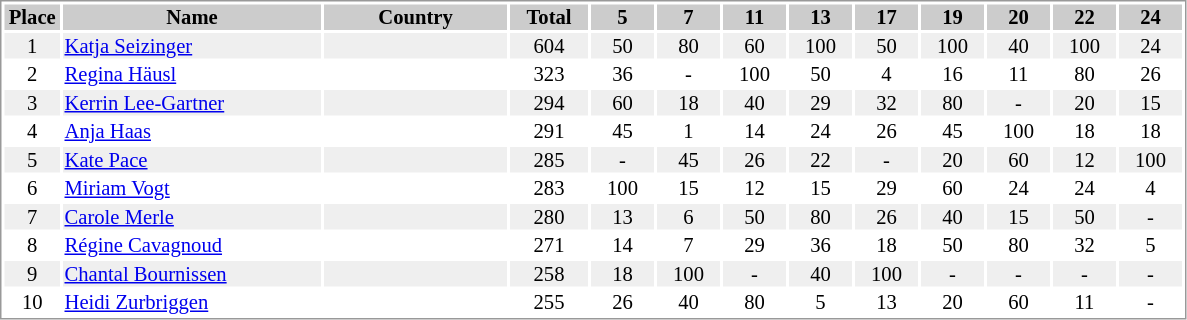<table border="0" style="border: 1px solid #999; background-color:#FFFFFF; text-align:center; font-size:86%; line-height:15px;">
<tr align="center" bgcolor="#CCCCCC">
<th width=35>Place</th>
<th width=170>Name</th>
<th width=120>Country</th>
<th width=50>Total</th>
<th width=40>5</th>
<th width=40>7</th>
<th width=40>11</th>
<th width=40>13</th>
<th width=40>17</th>
<th width=40>19</th>
<th width=40>20</th>
<th width=40>22</th>
<th width=40>24</th>
</tr>
<tr bgcolor="#EFEFEF">
<td>1</td>
<td align="left"><a href='#'>Katja Seizinger</a></td>
<td align="left"></td>
<td>604</td>
<td>50</td>
<td>80</td>
<td>60</td>
<td>100</td>
<td>50</td>
<td>100</td>
<td>40</td>
<td>100</td>
<td>24</td>
</tr>
<tr>
<td>2</td>
<td align="left"><a href='#'>Regina Häusl</a></td>
<td align="left"></td>
<td>323</td>
<td>36</td>
<td>-</td>
<td>100</td>
<td>50</td>
<td>4</td>
<td>16</td>
<td>11</td>
<td>80</td>
<td>26</td>
</tr>
<tr bgcolor="#EFEFEF">
<td>3</td>
<td align="left"><a href='#'>Kerrin Lee-Gartner</a></td>
<td align="left"></td>
<td>294</td>
<td>60</td>
<td>18</td>
<td>40</td>
<td>29</td>
<td>32</td>
<td>80</td>
<td>-</td>
<td>20</td>
<td>15</td>
</tr>
<tr>
<td>4</td>
<td align="left"><a href='#'>Anja Haas</a></td>
<td align="left"></td>
<td>291</td>
<td>45</td>
<td>1</td>
<td>14</td>
<td>24</td>
<td>26</td>
<td>45</td>
<td>100</td>
<td>18</td>
<td>18</td>
</tr>
<tr bgcolor="#EFEFEF">
<td>5</td>
<td align="left"><a href='#'>Kate Pace</a></td>
<td align="left"></td>
<td>285</td>
<td>-</td>
<td>45</td>
<td>26</td>
<td>22</td>
<td>-</td>
<td>20</td>
<td>60</td>
<td>12</td>
<td>100</td>
</tr>
<tr>
<td>6</td>
<td align="left"><a href='#'>Miriam Vogt</a></td>
<td align="left"></td>
<td>283</td>
<td>100</td>
<td>15</td>
<td>12</td>
<td>15</td>
<td>29</td>
<td>60</td>
<td>24</td>
<td>24</td>
<td>4</td>
</tr>
<tr bgcolor="#EFEFEF">
<td>7</td>
<td align="left"><a href='#'>Carole Merle</a></td>
<td align="left"></td>
<td>280</td>
<td>13</td>
<td>6</td>
<td>50</td>
<td>80</td>
<td>26</td>
<td>40</td>
<td>15</td>
<td>50</td>
<td>-</td>
</tr>
<tr>
<td>8</td>
<td align="left"><a href='#'>Régine Cavagnoud</a></td>
<td align="left"></td>
<td>271</td>
<td>14</td>
<td>7</td>
<td>29</td>
<td>36</td>
<td>18</td>
<td>50</td>
<td>80</td>
<td>32</td>
<td>5</td>
</tr>
<tr bgcolor="#EFEFEF">
<td>9</td>
<td align="left"><a href='#'>Chantal Bournissen</a></td>
<td align="left"></td>
<td>258</td>
<td>18</td>
<td>100</td>
<td>-</td>
<td>40</td>
<td>100</td>
<td>-</td>
<td>-</td>
<td>-</td>
<td>-</td>
</tr>
<tr>
<td>10</td>
<td align="left"><a href='#'>Heidi Zurbriggen</a></td>
<td align="left"></td>
<td>255</td>
<td>26</td>
<td>40</td>
<td>80</td>
<td>5</td>
<td>13</td>
<td>20</td>
<td>60</td>
<td>11</td>
<td>-</td>
</tr>
</table>
